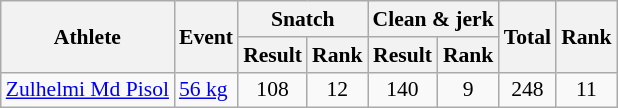<table class="wikitable" style="font-size:90%">
<tr>
<th rowspan="2">Athlete</th>
<th rowspan="2">Event</th>
<th colspan="2">Snatch</th>
<th colspan="2">Clean & jerk</th>
<th rowspan="2">Total</th>
<th rowspan="2">Rank</th>
</tr>
<tr>
<th>Result</th>
<th>Rank</th>
<th>Result</th>
<th>Rank</th>
</tr>
<tr align=center>
<td align=left><a href='#'>Zulhelmi Md Pisol</a></td>
<td align=left><a href='#'>56 kg</a></td>
<td>108</td>
<td>12</td>
<td>140</td>
<td>9</td>
<td>248</td>
<td>11</td>
</tr>
</table>
